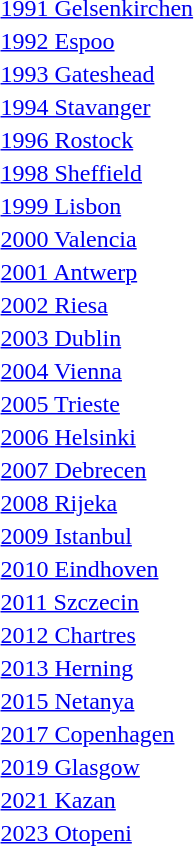<table>
<tr>
<td><a href='#'>1991 Gelsenkirchen</a></td>
<td></td>
<td></td>
<td></td>
</tr>
<tr>
<td><a href='#'>1992 Espoo</a></td>
<td></td>
<td></td>
<td></td>
</tr>
<tr>
<td><a href='#'>1993 Gateshead</a></td>
<td></td>
<td></td>
<td></td>
</tr>
<tr>
<td><a href='#'>1994 Stavanger</a></td>
<td></td>
<td></td>
<td></td>
</tr>
<tr>
<td><a href='#'>1996 Rostock</a></td>
<td></td>
<td></td>
<td></td>
</tr>
<tr>
<td><a href='#'>1998 Sheffield</a></td>
<td></td>
<td></td>
<td></td>
</tr>
<tr>
<td><a href='#'>1999 Lisbon</a></td>
<td></td>
<td></td>
<td></td>
</tr>
<tr>
<td><a href='#'>2000 Valencia</a></td>
<td></td>
<td></td>
<td></td>
</tr>
<tr>
<td><a href='#'>2001 Antwerp</a></td>
<td></td>
<td></td>
<td></td>
</tr>
<tr>
<td><a href='#'>2002 Riesa</a></td>
<td></td>
<td></td>
<td></td>
</tr>
<tr>
<td><a href='#'>2003 Dublin</a></td>
<td></td>
<td></td>
<td></td>
</tr>
<tr>
<td><a href='#'>2004 Vienna</a></td>
<td></td>
<td></td>
<td></td>
</tr>
<tr>
<td><a href='#'>2005 Trieste</a></td>
<td></td>
<td></td>
<td></td>
</tr>
<tr>
<td><a href='#'>2006 Helsinki</a></td>
<td></td>
<td></td>
<td></td>
</tr>
<tr>
<td><a href='#'>2007 Debrecen</a></td>
<td></td>
<td></td>
<td></td>
</tr>
<tr>
<td><a href='#'>2008 Rijeka</a></td>
<td></td>
<td></td>
<td></td>
</tr>
<tr>
<td><a href='#'>2009 Istanbul</a></td>
<td></td>
<td></td>
<td></td>
</tr>
<tr>
<td><a href='#'>2010 Eindhoven</a></td>
<td></td>
<td></td>
<td></td>
</tr>
<tr>
<td><a href='#'>2011 Szczecin</a></td>
<td></td>
<td></td>
<td></td>
</tr>
<tr>
<td><a href='#'>2012 Chartres</a></td>
<td></td>
<td></td>
<td></td>
</tr>
<tr>
<td><a href='#'>2013 Herning</a></td>
<td></td>
<td></td>
<td></td>
</tr>
<tr>
<td><a href='#'>2015 Netanya</a></td>
<td></td>
<td></td>
<td></td>
</tr>
<tr>
<td><a href='#'>2017 Copenhagen</a></td>
<td></td>
<td></td>
<td></td>
</tr>
<tr>
<td><a href='#'>2019 Glasgow</a></td>
<td></td>
<td></td>
<td></td>
</tr>
<tr>
<td><a href='#'>2021 Kazan</a></td>
<td></td>
<td></td>
<td></td>
</tr>
<tr>
<td><a href='#'>2023 Otopeni</a></td>
<td></td>
<td></td>
<td></td>
</tr>
</table>
